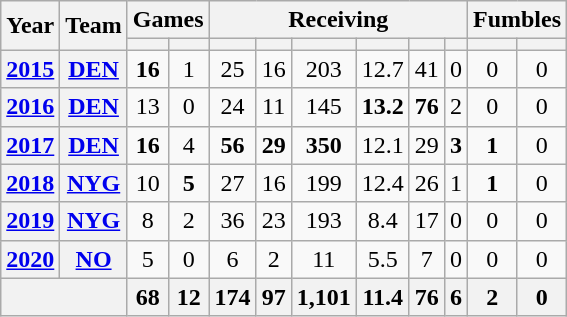<table class= "wikitable sortable" style="text-align:center;">
<tr>
<th rowspan="2">Year</th>
<th rowspan="2">Team</th>
<th colspan="2">Games</th>
<th colspan="6">Receiving</th>
<th colspan="2">Fumbles</th>
</tr>
<tr>
<th></th>
<th></th>
<th></th>
<th></th>
<th></th>
<th></th>
<th></th>
<th></th>
<th></th>
<th></th>
</tr>
<tr>
<th><a href='#'>2015</a></th>
<th><a href='#'>DEN</a></th>
<td><strong>16</strong></td>
<td>1</td>
<td>25</td>
<td>16</td>
<td>203</td>
<td>12.7</td>
<td>41</td>
<td>0</td>
<td>0</td>
<td>0</td>
</tr>
<tr>
<th><a href='#'>2016</a></th>
<th><a href='#'>DEN</a></th>
<td>13</td>
<td>0</td>
<td>24</td>
<td>11</td>
<td>145</td>
<td><strong>13.2</strong></td>
<td><strong>76</strong></td>
<td>2</td>
<td>0</td>
<td>0</td>
</tr>
<tr>
<th><a href='#'>2017</a></th>
<th><a href='#'>DEN</a></th>
<td><strong>16</strong></td>
<td>4</td>
<td><strong>56</strong></td>
<td><strong>29</strong></td>
<td><strong>350</strong></td>
<td>12.1</td>
<td>29</td>
<td><strong>3</strong></td>
<td><strong>1</strong></td>
<td>0</td>
</tr>
<tr>
<th><a href='#'>2018</a></th>
<th><a href='#'>NYG</a></th>
<td>10</td>
<td><strong>5</strong></td>
<td>27</td>
<td>16</td>
<td>199</td>
<td>12.4</td>
<td>26</td>
<td>1</td>
<td><strong>1</strong></td>
<td>0</td>
</tr>
<tr>
<th><a href='#'>2019</a></th>
<th><a href='#'>NYG</a></th>
<td>8</td>
<td>2</td>
<td>36</td>
<td>23</td>
<td>193</td>
<td>8.4</td>
<td>17</td>
<td>0</td>
<td>0</td>
<td>0</td>
</tr>
<tr>
<th><a href='#'>2020</a></th>
<th><a href='#'>NO</a></th>
<td>5</td>
<td>0</td>
<td>6</td>
<td>2</td>
<td>11</td>
<td>5.5</td>
<td>7</td>
<td>0</td>
<td>0</td>
<td>0</td>
</tr>
<tr>
<th colspan="2"></th>
<th>68</th>
<th>12</th>
<th>174</th>
<th>97</th>
<th>1,101</th>
<th>11.4</th>
<th>76</th>
<th>6</th>
<th>2</th>
<th>0</th>
</tr>
</table>
